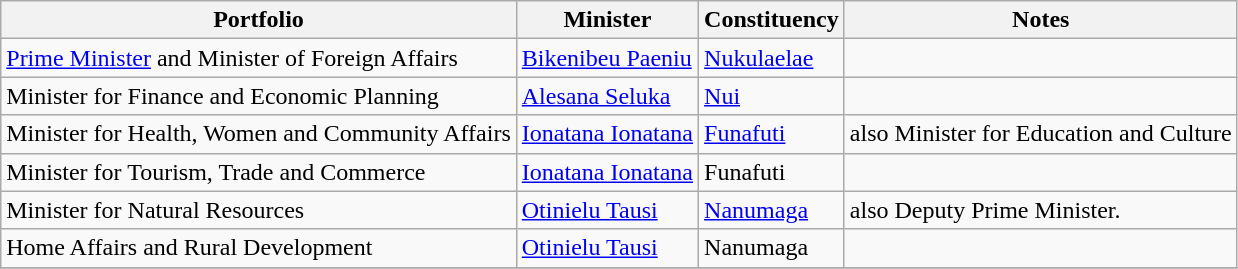<table class="wikitable">
<tr>
<th>Portfolio</th>
<th>Minister</th>
<th>Constituency</th>
<th>Notes</th>
</tr>
<tr>
<td><a href='#'>Prime Minister</a> and Minister of Foreign Affairs</td>
<td><a href='#'>Bikenibeu Paeniu</a></td>
<td><a href='#'>Nukulaelae</a></td>
<td></td>
</tr>
<tr>
<td>Minister for Finance and Economic Planning</td>
<td><a href='#'>Alesana Seluka</a></td>
<td><a href='#'>Nui</a></td>
<td></td>
</tr>
<tr>
<td>Minister for Health, Women and Community Affairs</td>
<td><a href='#'>Ionatana Ionatana</a></td>
<td><a href='#'>Funafuti</a></td>
<td>also Minister for Education and Culture</td>
</tr>
<tr>
<td>Minister for Tourism, Trade and Commerce</td>
<td><a href='#'>Ionatana Ionatana</a></td>
<td>Funafuti</td>
<td></td>
</tr>
<tr>
<td>Minister for Natural Resources</td>
<td><a href='#'>Otinielu Tausi</a></td>
<td><a href='#'>Nanumaga</a></td>
<td>also Deputy Prime Minister.</td>
</tr>
<tr>
<td>Home Affairs and Rural Development</td>
<td><a href='#'>Otinielu Tausi</a></td>
<td>Nanumaga</td>
<td></td>
</tr>
<tr>
</tr>
</table>
